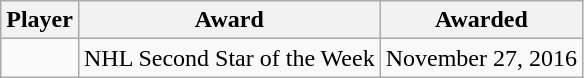<table class="wikitable sortable">
<tr align=center>
<th>Player</th>
<th>Award</th>
<th>Awarded</th>
</tr>
<tr>
<td></td>
<td>NHL Second Star of the Week</td>
<td>November 27, 2016</td>
</tr>
</table>
